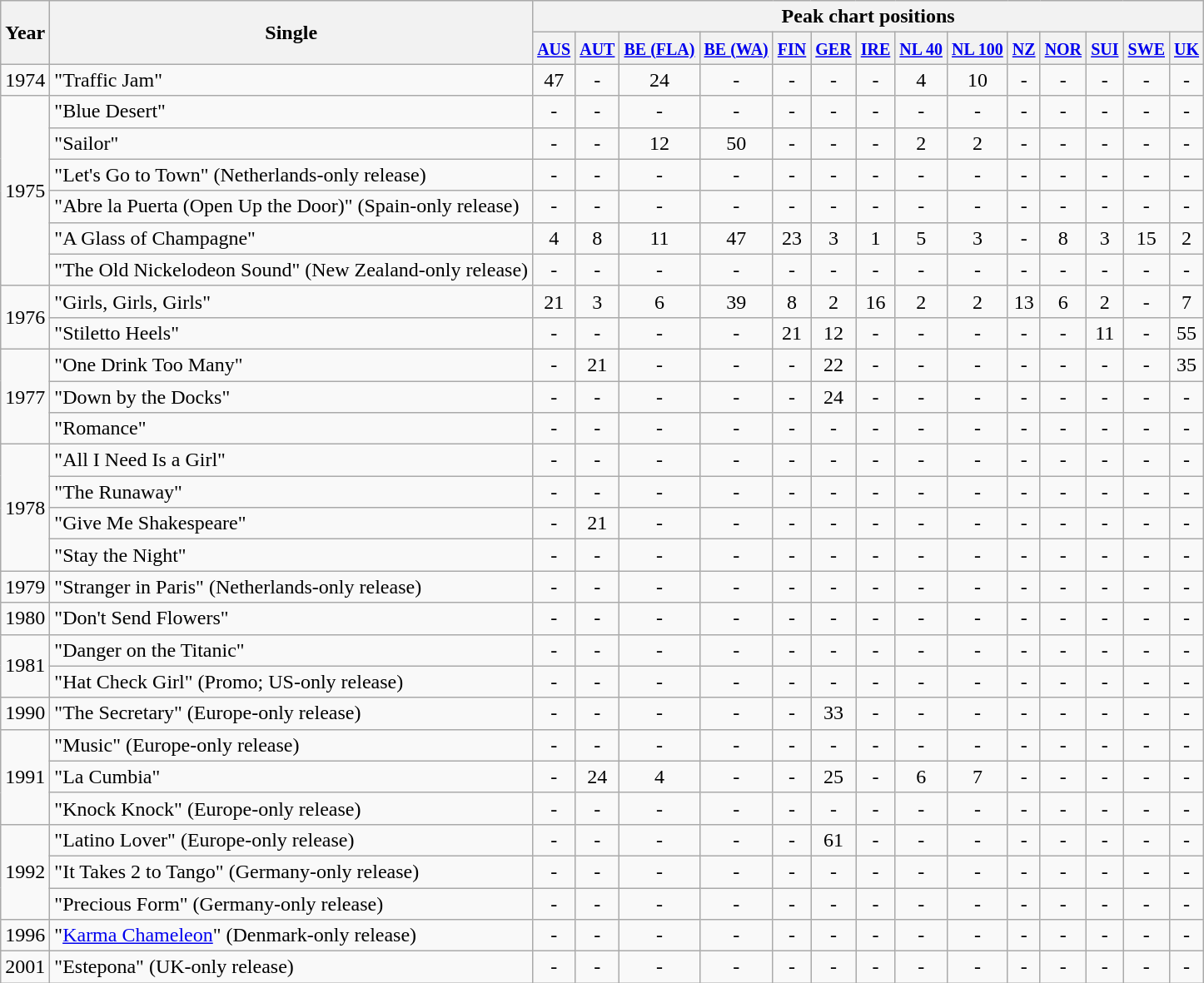<table class="wikitable">
<tr>
<th rowspan="2">Year</th>
<th rowspan="2">Single</th>
<th colspan="14">Peak chart positions</th>
</tr>
<tr>
<th><small><a href='#'>AUS</a></small></th>
<th><small><a href='#'>AUT</a></small></th>
<th><small><a href='#'>BE (FLA)</a></small></th>
<th><small><a href='#'>BE (WA)</a></small></th>
<th><small><a href='#'>FIN</a></small></th>
<th><small><a href='#'>GER</a></small></th>
<th><small><a href='#'>IRE</a></small></th>
<th><small><a href='#'>NL 40</a></small></th>
<th><small><a href='#'>NL 100</a></small></th>
<th><small><a href='#'>NZ</a></small></th>
<th><small><a href='#'>NOR</a></small></th>
<th><small><a href='#'>SUI</a></small></th>
<th><small><a href='#'>SWE</a></small></th>
<th><small><a href='#'>UK</a></small></th>
</tr>
<tr>
<td>1974</td>
<td>"Traffic Jam"</td>
<td style="text-align:center;">47</td>
<td style="text-align:center;">-</td>
<td style="text-align:center;">24</td>
<td style="text-align:center;">-</td>
<td style="text-align:center;">-</td>
<td style="text-align:center;">-</td>
<td style="text-align:center;">-</td>
<td style="text-align:center;">4</td>
<td style="text-align:center;">10</td>
<td style="text-align:center;">-</td>
<td style="text-align:center;">-</td>
<td style="text-align:center;">-</td>
<td style="text-align:center;">-</td>
<td style="text-align:center;">-</td>
</tr>
<tr>
<td rowspan="6">1975</td>
<td>"Blue Desert"</td>
<td style="text-align:center;">-</td>
<td style="text-align:center;">-</td>
<td style="text-align:center;">-</td>
<td style="text-align:center;">-</td>
<td style="text-align:center;">-</td>
<td style="text-align:center;">-</td>
<td style="text-align:center;">-</td>
<td style="text-align:center;">-</td>
<td style="text-align:center;">-</td>
<td style="text-align:center;">-</td>
<td style="text-align:center;">-</td>
<td style="text-align:center;">-</td>
<td style="text-align:center;">-</td>
<td style="text-align:center;">-</td>
</tr>
<tr>
<td>"Sailor"</td>
<td style="text-align:center;">-</td>
<td style="text-align:center;">-</td>
<td style="text-align:center;">12</td>
<td style="text-align:center;">50</td>
<td style="text-align:center;">-</td>
<td style="text-align:center;">-</td>
<td style="text-align:center;">-</td>
<td style="text-align:center;">2</td>
<td style="text-align:center;">2</td>
<td style="text-align:center;">-</td>
<td style="text-align:center;">-</td>
<td style="text-align:center;">-</td>
<td style="text-align:center;">-</td>
<td style="text-align:center;">-</td>
</tr>
<tr>
<td>"Let's Go to Town" (Netherlands-only release)</td>
<td style="text-align:center;">-</td>
<td style="text-align:center;">-</td>
<td style="text-align:center;">-</td>
<td style="text-align:center;">-</td>
<td style="text-align:center;">-</td>
<td style="text-align:center;">-</td>
<td style="text-align:center;">-</td>
<td style="text-align:center;">-</td>
<td style="text-align:center;">-</td>
<td style="text-align:center;">-</td>
<td style="text-align:center;">-</td>
<td style="text-align:center;">-</td>
<td style="text-align:center;">-</td>
<td style="text-align:center;">-</td>
</tr>
<tr>
<td>"Abre la Puerta (Open Up the Door)" (Spain-only release)</td>
<td style="text-align:center;">-</td>
<td style="text-align:center;">-</td>
<td style="text-align:center;">-</td>
<td style="text-align:center;">-</td>
<td style="text-align:center;">-</td>
<td style="text-align:center;">-</td>
<td style="text-align:center;">-</td>
<td style="text-align:center;">-</td>
<td style="text-align:center;">-</td>
<td style="text-align:center;">-</td>
<td style="text-align:center;">-</td>
<td style="text-align:center;">-</td>
<td style="text-align:center;">-</td>
<td style="text-align:center;">-</td>
</tr>
<tr>
<td>"A Glass of Champagne"</td>
<td style="text-align:center;">4</td>
<td style="text-align:center;">8</td>
<td style="text-align:center;">11</td>
<td style="text-align:center;">47</td>
<td style="text-align:center;">23</td>
<td style="text-align:center;">3</td>
<td style="text-align:center;">1</td>
<td style="text-align:center;">5</td>
<td style="text-align:center;">3</td>
<td style="text-align:center;">-</td>
<td style="text-align:center;">8</td>
<td style="text-align:center;">3</td>
<td style="text-align:center;">15</td>
<td style="text-align:center;">2</td>
</tr>
<tr>
<td>"The Old Nickelodeon Sound" (New Zealand-only release)</td>
<td style="text-align:center;">-</td>
<td style="text-align:center;">-</td>
<td style="text-align:center;">-</td>
<td style="text-align:center;">-</td>
<td style="text-align:center;">-</td>
<td style="text-align:center;">-</td>
<td style="text-align:center;">-</td>
<td style="text-align:center;">-</td>
<td style="text-align:center;">-</td>
<td style="text-align:center;">-</td>
<td style="text-align:center;">-</td>
<td style="text-align:center;">-</td>
<td style="text-align:center;">-</td>
<td style="text-align:center;">-</td>
</tr>
<tr>
<td rowspan="2">1976</td>
<td>"Girls, Girls, Girls"</td>
<td style="text-align:center;">21</td>
<td style="text-align:center;">3</td>
<td style="text-align:center;">6</td>
<td style="text-align:center;">39</td>
<td style="text-align:center;">8</td>
<td style="text-align:center;">2</td>
<td style="text-align:center;">16</td>
<td style="text-align:center;">2</td>
<td style="text-align:center;">2</td>
<td style="text-align:center;">13</td>
<td style="text-align:center;">6</td>
<td style="text-align:center;">2</td>
<td style="text-align:center;">-</td>
<td style="text-align:center;">7</td>
</tr>
<tr>
<td>"Stiletto Heels"</td>
<td style="text-align:center;">-</td>
<td style="text-align:center;">-</td>
<td style="text-align:center;">-</td>
<td style="text-align:center;">-</td>
<td style="text-align:center;">21</td>
<td style="text-align:center;">12</td>
<td style="text-align:center;">-</td>
<td style="text-align:center;">-</td>
<td style="text-align:center;">-</td>
<td style="text-align:center;">-</td>
<td style="text-align:center;">-</td>
<td style="text-align:center;">11</td>
<td style="text-align:center;">-</td>
<td style="text-align:center;">55</td>
</tr>
<tr>
<td rowspan="3">1977</td>
<td>"One Drink Too Many"</td>
<td style="text-align:center;">-</td>
<td style="text-align:center;">21</td>
<td style="text-align:center;">-</td>
<td style="text-align:center;">-</td>
<td style="text-align:center;">-</td>
<td style="text-align:center;">22</td>
<td style="text-align:center;">-</td>
<td style="text-align:center;">-</td>
<td style="text-align:center;">-</td>
<td style="text-align:center;">-</td>
<td style="text-align:center;">-</td>
<td style="text-align:center;">-</td>
<td style="text-align:center;">-</td>
<td style="text-align:center;">35</td>
</tr>
<tr>
<td>"Down by the Docks"</td>
<td style="text-align:center;">-</td>
<td style="text-align:center;">-</td>
<td style="text-align:center;">-</td>
<td style="text-align:center;">-</td>
<td style="text-align:center;">-</td>
<td style="text-align:center;">24</td>
<td style="text-align:center;">-</td>
<td style="text-align:center;">-</td>
<td style="text-align:center;">-</td>
<td style="text-align:center;">-</td>
<td style="text-align:center;">-</td>
<td style="text-align:center;">-</td>
<td style="text-align:center;">-</td>
<td style="text-align:center;">-</td>
</tr>
<tr>
<td>"Romance"</td>
<td style="text-align:center;">-</td>
<td style="text-align:center;">-</td>
<td style="text-align:center;">-</td>
<td style="text-align:center;">-</td>
<td style="text-align:center;">-</td>
<td style="text-align:center;">-</td>
<td style="text-align:center;">-</td>
<td style="text-align:center;">-</td>
<td style="text-align:center;">-</td>
<td style="text-align:center;">-</td>
<td style="text-align:center;">-</td>
<td style="text-align:center;">-</td>
<td style="text-align:center;">-</td>
<td style="text-align:center;">-</td>
</tr>
<tr>
<td rowspan="4">1978</td>
<td>"All I Need Is a Girl"</td>
<td style="text-align:center;">-</td>
<td style="text-align:center;">-</td>
<td style="text-align:center;">-</td>
<td style="text-align:center;">-</td>
<td style="text-align:center;">-</td>
<td style="text-align:center;">-</td>
<td style="text-align:center;">-</td>
<td style="text-align:center;">-</td>
<td style="text-align:center;">-</td>
<td style="text-align:center;">-</td>
<td style="text-align:center;">-</td>
<td style="text-align:center;">-</td>
<td style="text-align:center;">-</td>
<td style="text-align:center;">-</td>
</tr>
<tr>
<td>"The Runaway"</td>
<td style="text-align:center;">-</td>
<td style="text-align:center;">-</td>
<td style="text-align:center;">-</td>
<td style="text-align:center;">-</td>
<td style="text-align:center;">-</td>
<td style="text-align:center;">-</td>
<td style="text-align:center;">-</td>
<td style="text-align:center;">-</td>
<td style="text-align:center;">-</td>
<td style="text-align:center;">-</td>
<td style="text-align:center;">-</td>
<td style="text-align:center;">-</td>
<td style="text-align:center;">-</td>
<td style="text-align:center;">-</td>
</tr>
<tr>
<td>"Give Me Shakespeare"</td>
<td style="text-align:center;">-</td>
<td style="text-align:center;">21</td>
<td style="text-align:center;">-</td>
<td style="text-align:center;">-</td>
<td style="text-align:center;">-</td>
<td style="text-align:center;">-</td>
<td style="text-align:center;">-</td>
<td style="text-align:center;">-</td>
<td style="text-align:center;">-</td>
<td style="text-align:center;">-</td>
<td style="text-align:center;">-</td>
<td style="text-align:center;">-</td>
<td style="text-align:center;">-</td>
<td style="text-align:center;">-</td>
</tr>
<tr>
<td>"Stay the Night"</td>
<td style="text-align:center;">-</td>
<td style="text-align:center;">-</td>
<td style="text-align:center;">-</td>
<td style="text-align:center;">-</td>
<td style="text-align:center;">-</td>
<td style="text-align:center;">-</td>
<td style="text-align:center;">-</td>
<td style="text-align:center;">-</td>
<td style="text-align:center;">-</td>
<td style="text-align:center;">-</td>
<td style="text-align:center;">-</td>
<td style="text-align:center;">-</td>
<td style="text-align:center;">-</td>
<td style="text-align:center;">-</td>
</tr>
<tr>
<td>1979</td>
<td>"Stranger in Paris" (Netherlands-only release)</td>
<td style="text-align:center;">-</td>
<td style="text-align:center;">-</td>
<td style="text-align:center;">-</td>
<td style="text-align:center;">-</td>
<td style="text-align:center;">-</td>
<td style="text-align:center;">-</td>
<td style="text-align:center;">-</td>
<td style="text-align:center;">-</td>
<td style="text-align:center;">-</td>
<td style="text-align:center;">-</td>
<td style="text-align:center;">-</td>
<td style="text-align:center;">-</td>
<td style="text-align:center;">-</td>
<td style="text-align:center;">-</td>
</tr>
<tr>
<td>1980</td>
<td>"Don't Send Flowers"</td>
<td style="text-align:center;">-</td>
<td style="text-align:center;">-</td>
<td style="text-align:center;">-</td>
<td style="text-align:center;">-</td>
<td style="text-align:center;">-</td>
<td style="text-align:center;">-</td>
<td style="text-align:center;">-</td>
<td style="text-align:center;">-</td>
<td style="text-align:center;">-</td>
<td style="text-align:center;">-</td>
<td style="text-align:center;">-</td>
<td style="text-align:center;">-</td>
<td style="text-align:center;">-</td>
<td style="text-align:center;">-</td>
</tr>
<tr>
<td rowspan="2">1981</td>
<td>"Danger on the Titanic"</td>
<td style="text-align:center;">-</td>
<td style="text-align:center;">-</td>
<td style="text-align:center;">-</td>
<td style="text-align:center;">-</td>
<td style="text-align:center;">-</td>
<td style="text-align:center;">-</td>
<td style="text-align:center;">-</td>
<td style="text-align:center;">-</td>
<td style="text-align:center;">-</td>
<td style="text-align:center;">-</td>
<td style="text-align:center;">-</td>
<td style="text-align:center;">-</td>
<td style="text-align:center;">-</td>
<td style="text-align:center;">-</td>
</tr>
<tr>
<td>"Hat Check Girl" (Promo; US-only release)</td>
<td style="text-align:center;">-</td>
<td style="text-align:center;">-</td>
<td style="text-align:center;">-</td>
<td style="text-align:center;">-</td>
<td style="text-align:center;">-</td>
<td style="text-align:center;">-</td>
<td style="text-align:center;">-</td>
<td style="text-align:center;">-</td>
<td style="text-align:center;">-</td>
<td style="text-align:center;">-</td>
<td style="text-align:center;">-</td>
<td style="text-align:center;">-</td>
<td style="text-align:center;">-</td>
<td style="text-align:center;">-</td>
</tr>
<tr>
<td>1990</td>
<td>"The Secretary" (Europe-only release)</td>
<td style="text-align:center;">-</td>
<td style="text-align:center;">-</td>
<td style="text-align:center;">-</td>
<td style="text-align:center;">-</td>
<td style="text-align:center;">-</td>
<td style="text-align:center;">33</td>
<td style="text-align:center;">-</td>
<td style="text-align:center;">-</td>
<td style="text-align:center;">-</td>
<td style="text-align:center;">-</td>
<td style="text-align:center;">-</td>
<td style="text-align:center;">-</td>
<td style="text-align:center;">-</td>
<td style="text-align:center;">-</td>
</tr>
<tr>
<td rowspan="3">1991</td>
<td>"Music" (Europe-only release)</td>
<td style="text-align:center;">-</td>
<td style="text-align:center;">-</td>
<td style="text-align:center;">-</td>
<td style="text-align:center;">-</td>
<td style="text-align:center;">-</td>
<td style="text-align:center;">-</td>
<td style="text-align:center;">-</td>
<td style="text-align:center;">-</td>
<td style="text-align:center;">-</td>
<td style="text-align:center;">-</td>
<td style="text-align:center;">-</td>
<td style="text-align:center;">-</td>
<td style="text-align:center;">-</td>
<td style="text-align:center;">-</td>
</tr>
<tr>
<td>"La Cumbia"</td>
<td style="text-align:center;">-</td>
<td style="text-align:center;">24</td>
<td style="text-align:center;">4</td>
<td style="text-align:center;">-</td>
<td style="text-align:center;">-</td>
<td style="text-align:center;">25</td>
<td style="text-align:center;">-</td>
<td style="text-align:center;">6</td>
<td style="text-align:center;">7</td>
<td style="text-align:center;">-</td>
<td style="text-align:center;">-</td>
<td style="text-align:center;">-</td>
<td style="text-align:center;">-</td>
<td style="text-align:center;">-</td>
</tr>
<tr>
<td>"Knock Knock" (Europe-only release)</td>
<td style="text-align:center;">-</td>
<td style="text-align:center;">-</td>
<td style="text-align:center;">-</td>
<td style="text-align:center;">-</td>
<td style="text-align:center;">-</td>
<td style="text-align:center;">-</td>
<td style="text-align:center;">-</td>
<td style="text-align:center;">-</td>
<td style="text-align:center;">-</td>
<td style="text-align:center;">-</td>
<td style="text-align:center;">-</td>
<td style="text-align:center;">-</td>
<td style="text-align:center;">-</td>
<td style="text-align:center;">-</td>
</tr>
<tr>
<td rowspan="3">1992</td>
<td>"Latino Lover" (Europe-only release)</td>
<td style="text-align:center;">-</td>
<td style="text-align:center;">-</td>
<td style="text-align:center;">-</td>
<td style="text-align:center;">-</td>
<td style="text-align:center;">-</td>
<td style="text-align:center;">61</td>
<td style="text-align:center;">-</td>
<td style="text-align:center;">-</td>
<td style="text-align:center;">-</td>
<td style="text-align:center;">-</td>
<td style="text-align:center;">-</td>
<td style="text-align:center;">-</td>
<td style="text-align:center;">-</td>
<td style="text-align:center;">-</td>
</tr>
<tr>
<td>"It Takes 2 to Tango" (Germany-only release)</td>
<td style="text-align:center;">-</td>
<td style="text-align:center;">-</td>
<td style="text-align:center;">-</td>
<td style="text-align:center;">-</td>
<td style="text-align:center;">-</td>
<td style="text-align:center;">-</td>
<td style="text-align:center;">-</td>
<td style="text-align:center;">-</td>
<td style="text-align:center;">-</td>
<td style="text-align:center;">-</td>
<td style="text-align:center;">-</td>
<td style="text-align:center;">-</td>
<td style="text-align:center;">-</td>
<td style="text-align:center;">-</td>
</tr>
<tr>
<td>"Precious Form" (Germany-only release)</td>
<td style="text-align:center;">-</td>
<td style="text-align:center;">-</td>
<td style="text-align:center;">-</td>
<td style="text-align:center;">-</td>
<td style="text-align:center;">-</td>
<td style="text-align:center;">-</td>
<td style="text-align:center;">-</td>
<td style="text-align:center;">-</td>
<td style="text-align:center;">-</td>
<td style="text-align:center;">-</td>
<td style="text-align:center;">-</td>
<td style="text-align:center;">-</td>
<td style="text-align:center;">-</td>
<td style="text-align:center;">-</td>
</tr>
<tr>
<td>1996</td>
<td>"<a href='#'>Karma Chameleon</a>" (Denmark-only release)</td>
<td style="text-align:center;">-</td>
<td style="text-align:center;">-</td>
<td style="text-align:center;">-</td>
<td style="text-align:center;">-</td>
<td style="text-align:center;">-</td>
<td style="text-align:center;">-</td>
<td style="text-align:center;">-</td>
<td style="text-align:center;">-</td>
<td style="text-align:center;">-</td>
<td style="text-align:center;">-</td>
<td style="text-align:center;">-</td>
<td style="text-align:center;">-</td>
<td style="text-align:center;">-</td>
<td style="text-align:center;">-</td>
</tr>
<tr>
<td>2001</td>
<td>"Estepona" (UK-only release)</td>
<td style="text-align:center;">-</td>
<td style="text-align:center;">-</td>
<td style="text-align:center;">-</td>
<td style="text-align:center;">-</td>
<td style="text-align:center;">-</td>
<td style="text-align:center;">-</td>
<td style="text-align:center;">-</td>
<td style="text-align:center;">-</td>
<td style="text-align:center;">-</td>
<td style="text-align:center;">-</td>
<td style="text-align:center;">-</td>
<td style="text-align:center;">-</td>
<td style="text-align:center;">-</td>
<td style="text-align:center;">-</td>
</tr>
</table>
